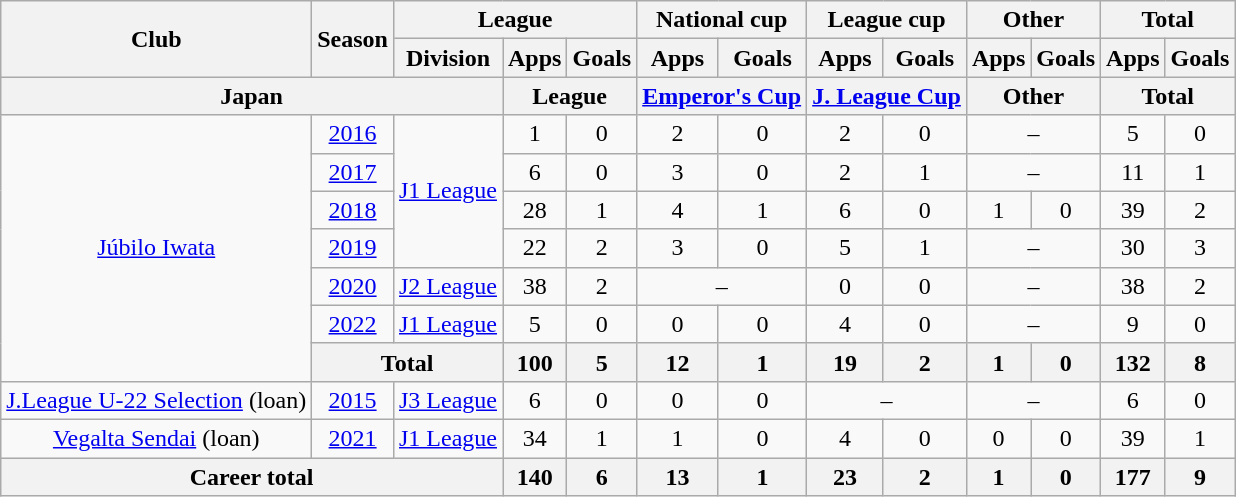<table class="wikitable" style="text-align:center">
<tr>
<th rowspan=2>Club</th>
<th rowspan=2>Season</th>
<th colspan=3>League</th>
<th colspan=2>National cup</th>
<th colspan=2>League cup</th>
<th colspan=2>Other</th>
<th colspan=2>Total</th>
</tr>
<tr>
<th>Division</th>
<th>Apps</th>
<th>Goals</th>
<th>Apps</th>
<th>Goals</th>
<th>Apps</th>
<th>Goals</th>
<th>Apps</th>
<th>Goals</th>
<th>Apps</th>
<th>Goals</th>
</tr>
<tr>
<th colspan=3>Japan</th>
<th colspan=2>League</th>
<th colspan=2><a href='#'>Emperor's Cup</a></th>
<th colspan=2><a href='#'>J. League Cup</a></th>
<th colspan=2>Other</th>
<th colspan=2>Total</th>
</tr>
<tr>
<td rowspan="7"><a href='#'>Júbilo Iwata</a></td>
<td><a href='#'>2016</a></td>
<td rowspan="4"><a href='#'>J1 League</a></td>
<td>1</td>
<td>0</td>
<td>2</td>
<td>0</td>
<td>2</td>
<td>0</td>
<td colspan="2">–</td>
<td>5</td>
<td>0</td>
</tr>
<tr>
<td><a href='#'>2017</a></td>
<td>6</td>
<td>0</td>
<td>3</td>
<td>0</td>
<td>2</td>
<td>1</td>
<td colspan="2">–</td>
<td>11</td>
<td>1</td>
</tr>
<tr>
<td><a href='#'>2018</a></td>
<td>28</td>
<td>1</td>
<td>4</td>
<td>1</td>
<td>6</td>
<td>0</td>
<td>1</td>
<td>0</td>
<td>39</td>
<td>2</td>
</tr>
<tr>
<td><a href='#'>2019</a></td>
<td>22</td>
<td>2</td>
<td>3</td>
<td>0</td>
<td>5</td>
<td>1</td>
<td colspan="2">–</td>
<td>30</td>
<td>3</td>
</tr>
<tr>
<td><a href='#'>2020</a></td>
<td><a href='#'>J2 League</a></td>
<td>38</td>
<td>2</td>
<td colspan="2">–</td>
<td>0</td>
<td>0</td>
<td colspan="2">–</td>
<td>38</td>
<td>2</td>
</tr>
<tr>
<td><a href='#'>2022</a></td>
<td><a href='#'>J1 League</a></td>
<td>5</td>
<td>0</td>
<td>0</td>
<td>0</td>
<td>4</td>
<td>0</td>
<td colspan="2">–</td>
<td>9</td>
<td>0</td>
</tr>
<tr>
<th colspan="2">Total</th>
<th>100</th>
<th>5</th>
<th>12</th>
<th>1</th>
<th>19</th>
<th>2</th>
<th>1</th>
<th>0</th>
<th>132</th>
<th>8</th>
</tr>
<tr>
<td><a href='#'>J.League U-22 Selection</a> (loan)</td>
<td><a href='#'>2015</a></td>
<td><a href='#'>J3 League</a></td>
<td>6</td>
<td>0</td>
<td>0</td>
<td>0</td>
<td colspan="2">–</td>
<td colspan="2">–</td>
<td>6</td>
<td>0</td>
</tr>
<tr>
<td><a href='#'>Vegalta Sendai</a> (loan)</td>
<td><a href='#'>2021</a></td>
<td><a href='#'>J1 League</a></td>
<td>34</td>
<td>1</td>
<td>1</td>
<td>0</td>
<td>4</td>
<td>0</td>
<td>0</td>
<td>0</td>
<td>39</td>
<td>1</td>
</tr>
<tr>
<th colspan=3>Career total</th>
<th>140</th>
<th>6</th>
<th>13</th>
<th>1</th>
<th>23</th>
<th>2</th>
<th>1</th>
<th>0</th>
<th>177</th>
<th>9</th>
</tr>
</table>
